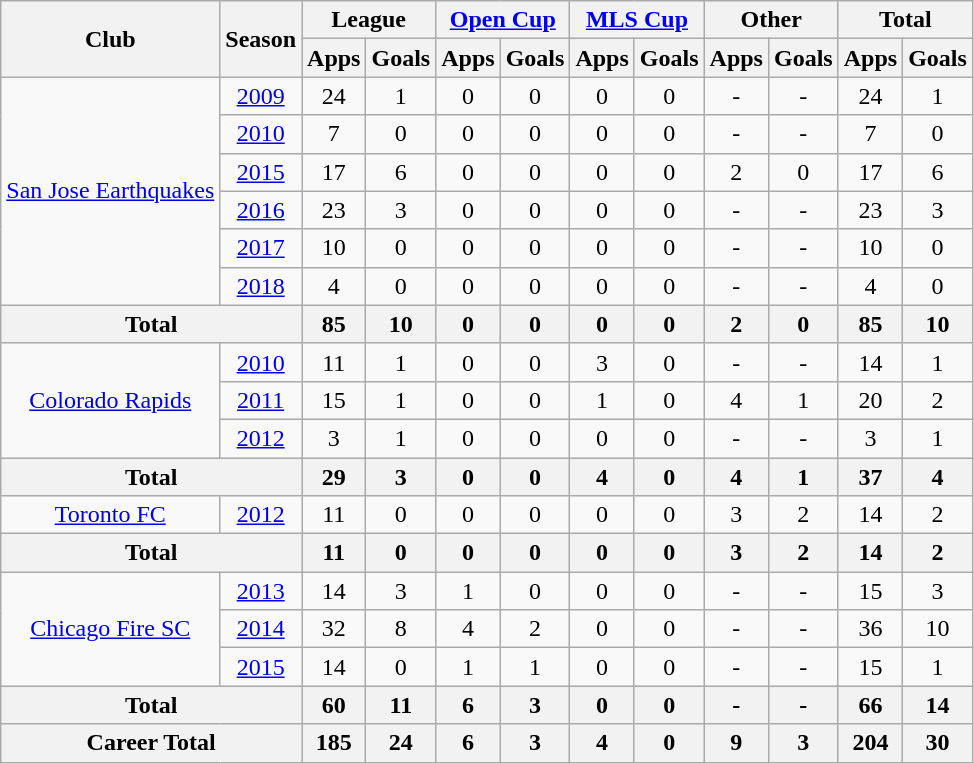<table class="wikitable" style="text-align:center;">
<tr>
<th rowspan="2">Club</th>
<th rowspan="2">Season</th>
<th colspan="2">League</th>
<th colspan="2"><a href='#'>Open Cup</a></th>
<th colspan="2"><a href='#'>MLS Cup</a></th>
<th colspan="2">Other</th>
<th colspan="2">Total</th>
</tr>
<tr>
<th>Apps</th>
<th>Goals</th>
<th>Apps</th>
<th>Goals</th>
<th>Apps</th>
<th>Goals</th>
<th>Apps</th>
<th>Goals</th>
<th>Apps</th>
<th>Goals</th>
</tr>
<tr>
<td rowspan="6"><a href='#'>San Jose Earthquakes</a></td>
<td><a href='#'>2009</a></td>
<td>24</td>
<td>1</td>
<td>0</td>
<td>0</td>
<td>0</td>
<td>0</td>
<td>-</td>
<td>-</td>
<td>24</td>
<td>1</td>
</tr>
<tr>
<td><a href='#'>2010</a></td>
<td>7</td>
<td>0</td>
<td>0</td>
<td>0</td>
<td>0</td>
<td>0</td>
<td>-</td>
<td>-</td>
<td>7</td>
<td>0</td>
</tr>
<tr>
<td><a href='#'>2015</a></td>
<td>17</td>
<td>6</td>
<td>0</td>
<td>0</td>
<td>0</td>
<td>0</td>
<td>2</td>
<td>0</td>
<td>17</td>
<td>6</td>
</tr>
<tr>
<td><a href='#'>2016</a></td>
<td>23</td>
<td>3</td>
<td>0</td>
<td>0</td>
<td>0</td>
<td>0</td>
<td>-</td>
<td>-</td>
<td>23</td>
<td>3</td>
</tr>
<tr>
<td><a href='#'>2017</a></td>
<td>10</td>
<td>0</td>
<td>0</td>
<td>0</td>
<td>0</td>
<td>0</td>
<td>-</td>
<td>-</td>
<td>10</td>
<td>0</td>
</tr>
<tr>
<td><a href='#'>2018</a></td>
<td>4</td>
<td>0</td>
<td>0</td>
<td>0</td>
<td>0</td>
<td>0</td>
<td>-</td>
<td>-</td>
<td>4</td>
<td>0</td>
</tr>
<tr>
<th colspan="2">Total</th>
<th>85</th>
<th>10</th>
<th>0</th>
<th>0</th>
<th>0</th>
<th>0</th>
<th>2</th>
<th>0</th>
<th>85</th>
<th>10</th>
</tr>
<tr>
<td rowspan="3"><a href='#'>Colorado Rapids</a></td>
<td><a href='#'>2010</a></td>
<td>11</td>
<td>1</td>
<td>0</td>
<td>0</td>
<td>3</td>
<td>0</td>
<td>-</td>
<td>-</td>
<td>14</td>
<td>1</td>
</tr>
<tr>
<td><a href='#'>2011</a></td>
<td>15</td>
<td>1</td>
<td>0</td>
<td>0</td>
<td>1</td>
<td>0</td>
<td>4</td>
<td>1</td>
<td>20</td>
<td>2</td>
</tr>
<tr>
<td><a href='#'>2012</a></td>
<td>3</td>
<td>1</td>
<td>0</td>
<td>0</td>
<td>0</td>
<td>0</td>
<td>-</td>
<td>-</td>
<td>3</td>
<td>1</td>
</tr>
<tr>
<th colspan="2">Total</th>
<th>29</th>
<th>3</th>
<th>0</th>
<th>0</th>
<th>4</th>
<th>0</th>
<th>4</th>
<th>1</th>
<th>37</th>
<th>4</th>
</tr>
<tr>
<td rowspan="1"><a href='#'>Toronto FC</a></td>
<td><a href='#'>2012</a></td>
<td>11</td>
<td>0</td>
<td>0</td>
<td>0</td>
<td>0</td>
<td>0</td>
<td>3</td>
<td>2</td>
<td>14</td>
<td>2</td>
</tr>
<tr>
<th colspan="2">Total</th>
<th>11</th>
<th>0</th>
<th>0</th>
<th>0</th>
<th>0</th>
<th>0</th>
<th>3</th>
<th>2</th>
<th>14</th>
<th>2</th>
</tr>
<tr>
<td rowspan="3"><a href='#'>Chicago Fire SC</a></td>
<td><a href='#'>2013</a></td>
<td>14</td>
<td>3</td>
<td>1</td>
<td>0</td>
<td>0</td>
<td>0</td>
<td>-</td>
<td>-</td>
<td>15</td>
<td>3</td>
</tr>
<tr>
<td><a href='#'>2014</a></td>
<td>32</td>
<td>8</td>
<td>4</td>
<td>2</td>
<td>0</td>
<td>0</td>
<td>-</td>
<td>-</td>
<td>36</td>
<td>10</td>
</tr>
<tr>
<td><a href='#'>2015</a></td>
<td>14</td>
<td>0</td>
<td>1</td>
<td>1</td>
<td>0</td>
<td>0</td>
<td>-</td>
<td>-</td>
<td>15</td>
<td>1</td>
</tr>
<tr>
<th colspan="2">Total</th>
<th>60</th>
<th>11</th>
<th>6</th>
<th>3</th>
<th>0</th>
<th>0</th>
<th>-</th>
<th>-</th>
<th>66</th>
<th>14</th>
</tr>
<tr>
<th colspan="2">Career Total</th>
<th>185</th>
<th>24</th>
<th>6</th>
<th>3</th>
<th>4</th>
<th>0</th>
<th>9</th>
<th>3</th>
<th>204</th>
<th>30</th>
</tr>
</table>
